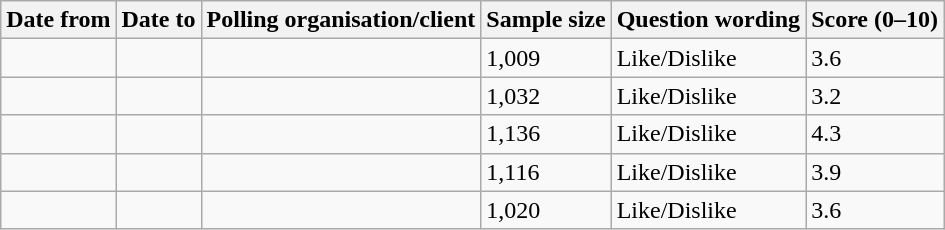<table class="wikitable sortable">
<tr>
<th>Date from</th>
<th>Date to</th>
<th>Polling organisation/client</th>
<th>Sample size</th>
<th>Question wording</th>
<th>Score (0–10)</th>
</tr>
<tr>
<td></td>
<td></td>
<td></td>
<td>1,009</td>
<td>Like/Dislike</td>
<td>3.6</td>
</tr>
<tr>
<td></td>
<td></td>
<td></td>
<td>1,032</td>
<td>Like/Dislike</td>
<td>3.2</td>
</tr>
<tr>
<td></td>
<td></td>
<td></td>
<td>1,136</td>
<td>Like/Dislike</td>
<td>4.3</td>
</tr>
<tr>
<td></td>
<td></td>
<td></td>
<td>1,116</td>
<td>Like/Dislike</td>
<td>3.9</td>
</tr>
<tr>
<td></td>
<td></td>
<td></td>
<td>1,020</td>
<td>Like/Dislike</td>
<td>3.6</td>
</tr>
</table>
